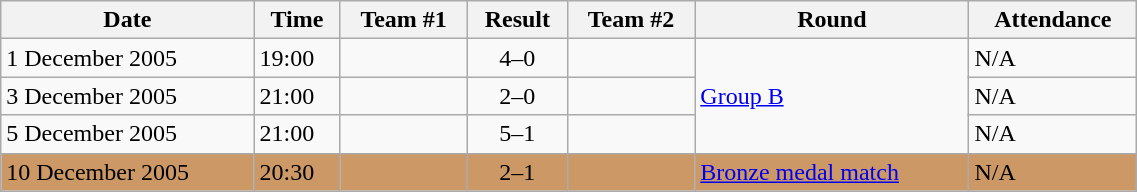<table class="wikitable" style="text-align: left;" width="60%">
<tr>
<th>Date</th>
<th>Time</th>
<th>Team #1</th>
<th>Result</th>
<th>Team #2</th>
<th>Round</th>
<th>Attendance</th>
</tr>
<tr>
<td>1 December 2005</td>
<td>19:00</td>
<td></td>
<td style="text-align:center;">4–0</td>
<td></td>
<td rowspan="3"><a href='#'>Group B</a></td>
<td>N/A</td>
</tr>
<tr>
<td>3 December 2005</td>
<td>21:00</td>
<td></td>
<td style="text-align:center;">2–0</td>
<td></td>
<td>N/A</td>
</tr>
<tr>
<td>5 December 2005</td>
<td>21:00</td>
<td></td>
<td style="text-align:center;">5–1</td>
<td></td>
<td>N/A</td>
</tr>
<tr style="background:#c96;">
<td>10 December 2005</td>
<td>20:30</td>
<td></td>
<td style="text-align:center;">2–1</td>
<td></td>
<td><a href='#'>Bronze medal match</a></td>
<td>N/A</td>
</tr>
</table>
